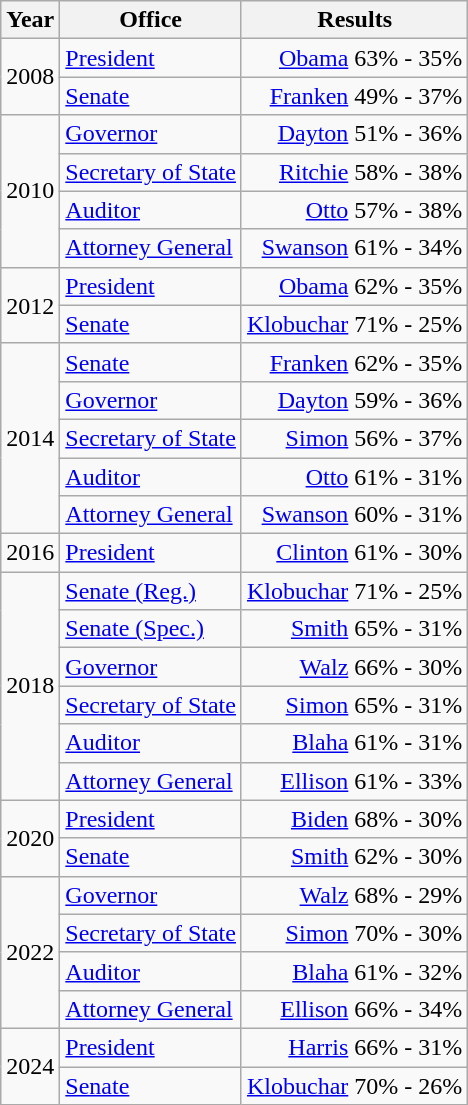<table class=wikitable>
<tr>
<th>Year</th>
<th>Office</th>
<th>Results</th>
</tr>
<tr>
<td rowspan=2>2008</td>
<td><a href='#'>President</a></td>
<td align="right" ><a href='#'>Obama</a> 63% - 35%</td>
</tr>
<tr>
<td><a href='#'>Senate</a></td>
<td align="right" ><a href='#'>Franken</a> 49% - 37%</td>
</tr>
<tr>
<td rowspan=4>2010</td>
<td><a href='#'>Governor</a></td>
<td align="right" ><a href='#'>Dayton</a> 51% - 36%</td>
</tr>
<tr>
<td><a href='#'>Secretary of State</a></td>
<td align="right" ><a href='#'>Ritchie</a> 58% - 38%</td>
</tr>
<tr>
<td><a href='#'>Auditor</a></td>
<td align="right" ><a href='#'>Otto</a> 57% - 38%</td>
</tr>
<tr>
<td><a href='#'>Attorney General</a></td>
<td align="right" ><a href='#'>Swanson</a> 61% - 34%</td>
</tr>
<tr>
<td rowspan=2>2012</td>
<td><a href='#'>President</a></td>
<td align="right" ><a href='#'>Obama</a> 62% - 35%</td>
</tr>
<tr>
<td><a href='#'>Senate</a></td>
<td align="right" ><a href='#'>Klobuchar</a> 71% - 25%</td>
</tr>
<tr>
<td rowspan=5>2014</td>
<td><a href='#'>Senate</a></td>
<td align="right" ><a href='#'>Franken</a> 62% - 35%</td>
</tr>
<tr>
<td><a href='#'>Governor</a></td>
<td align="right" ><a href='#'>Dayton</a> 59% - 36%</td>
</tr>
<tr>
<td><a href='#'>Secretary of State</a></td>
<td align="right" ><a href='#'>Simon</a> 56% - 37%</td>
</tr>
<tr>
<td><a href='#'>Auditor</a></td>
<td align="right" ><a href='#'>Otto</a> 61% - 31%</td>
</tr>
<tr>
<td><a href='#'>Attorney General</a></td>
<td align="right" ><a href='#'>Swanson</a> 60% - 31%</td>
</tr>
<tr>
<td>2016</td>
<td><a href='#'>President</a></td>
<td align="right" ><a href='#'>Clinton</a> 61% - 30%</td>
</tr>
<tr>
<td rowspan=6>2018</td>
<td><a href='#'>Senate (Reg.)</a></td>
<td align="right" ><a href='#'>Klobuchar</a> 71% - 25%</td>
</tr>
<tr>
<td><a href='#'>Senate (Spec.)</a></td>
<td align="right" ><a href='#'>Smith</a> 65% - 31%</td>
</tr>
<tr>
<td><a href='#'>Governor</a></td>
<td align="right" ><a href='#'>Walz</a> 66% - 30%</td>
</tr>
<tr>
<td><a href='#'>Secretary of State</a></td>
<td align="right" ><a href='#'>Simon</a> 65% - 31%</td>
</tr>
<tr>
<td><a href='#'>Auditor</a></td>
<td align="right" ><a href='#'>Blaha</a> 61% - 31%</td>
</tr>
<tr>
<td><a href='#'>Attorney General</a></td>
<td align="right" ><a href='#'>Ellison</a> 61% - 33%</td>
</tr>
<tr>
<td rowspan=2>2020</td>
<td><a href='#'>President</a></td>
<td align="right" ><a href='#'>Biden</a> 68% - 30%</td>
</tr>
<tr>
<td><a href='#'>Senate</a></td>
<td align="right" ><a href='#'>Smith</a> 62% - 30%</td>
</tr>
<tr>
<td rowspan=4>2022</td>
<td><a href='#'>Governor</a></td>
<td align="right" ><a href='#'>Walz</a> 68% - 29%</td>
</tr>
<tr>
<td><a href='#'>Secretary of State</a></td>
<td align="right" ><a href='#'>Simon</a> 70% - 30%</td>
</tr>
<tr>
<td><a href='#'>Auditor</a></td>
<td align="right" ><a href='#'>Blaha</a> 61% - 32%</td>
</tr>
<tr>
<td><a href='#'>Attorney General</a></td>
<td align="right" ><a href='#'>Ellison</a> 66% - 34%</td>
</tr>
<tr>
<td rowspan=2>2024</td>
<td><a href='#'>President</a></td>
<td align="right" ><a href='#'>Harris</a> 66% - 31%</td>
</tr>
<tr>
<td><a href='#'>Senate</a></td>
<td align="right" ><a href='#'>Klobuchar</a> 70% - 26%</td>
</tr>
</table>
